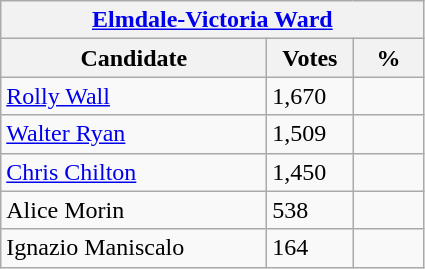<table class="wikitable">
<tr>
<th colspan="3"><a href='#'>Elmdale-Victoria Ward</a></th>
</tr>
<tr>
<th style="width: 170px">Candidate</th>
<th style="width: 50px">Votes</th>
<th style="width: 40px">%</th>
</tr>
<tr>
<td><a href='#'>Rolly Wall</a></td>
<td>1,670</td>
<td></td>
</tr>
<tr>
<td><a href='#'>Walter Ryan</a></td>
<td>1,509</td>
<td></td>
</tr>
<tr>
<td><a href='#'>Chris Chilton</a></td>
<td>1,450</td>
<td></td>
</tr>
<tr>
<td>Alice Morin</td>
<td>538</td>
<td></td>
</tr>
<tr>
<td>Ignazio Maniscalo</td>
<td>164</td>
<td></td>
</tr>
</table>
